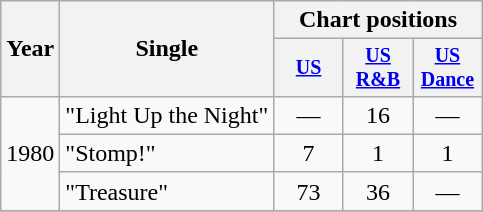<table class="wikitable" style="text-align:center;">
<tr>
<th rowspan="2">Year</th>
<th rowspan="2">Single</th>
<th colspan="3">Chart positions</th>
</tr>
<tr style="font-size:smaller;">
<th width="40"><a href='#'>US</a></th>
<th width="40"><a href='#'>US<br>R&B</a></th>
<th width="40"><a href='#'>US<br>Dance</a></th>
</tr>
<tr>
<td rowspan="3">1980</td>
<td align="left">"Light Up the Night"</td>
<td>—</td>
<td>16</td>
<td>—</td>
</tr>
<tr>
<td align="left">"Stomp!"</td>
<td>7</td>
<td>1</td>
<td>1</td>
</tr>
<tr>
<td align="left">"Treasure"</td>
<td>73</td>
<td>36</td>
<td>—</td>
</tr>
<tr>
</tr>
</table>
